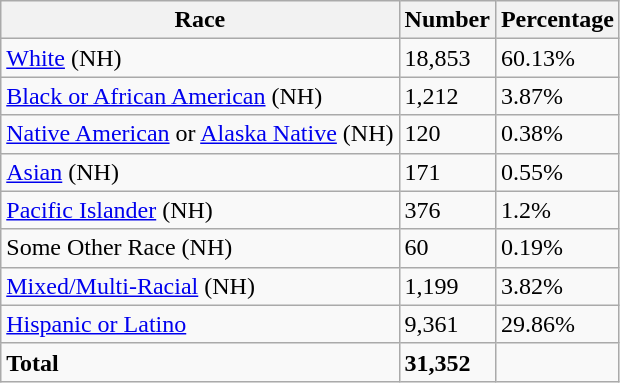<table class="wikitable">
<tr>
<th>Race</th>
<th>Number</th>
<th>Percentage</th>
</tr>
<tr>
<td><a href='#'>White</a> (NH)</td>
<td>18,853</td>
<td>60.13%</td>
</tr>
<tr>
<td><a href='#'>Black or African American</a> (NH)</td>
<td>1,212</td>
<td>3.87%</td>
</tr>
<tr>
<td><a href='#'>Native American</a> or <a href='#'>Alaska Native</a> (NH)</td>
<td>120</td>
<td>0.38%</td>
</tr>
<tr>
<td><a href='#'>Asian</a> (NH)</td>
<td>171</td>
<td>0.55%</td>
</tr>
<tr>
<td><a href='#'>Pacific Islander</a> (NH)</td>
<td>376</td>
<td>1.2%</td>
</tr>
<tr>
<td>Some Other Race (NH)</td>
<td>60</td>
<td>0.19%</td>
</tr>
<tr>
<td><a href='#'>Mixed/Multi-Racial</a> (NH)</td>
<td>1,199</td>
<td>3.82%</td>
</tr>
<tr>
<td><a href='#'>Hispanic or Latino</a></td>
<td>9,361</td>
<td>29.86%</td>
</tr>
<tr>
<td><strong>Total</strong></td>
<td><strong>31,352</strong></td>
<td></td>
</tr>
</table>
